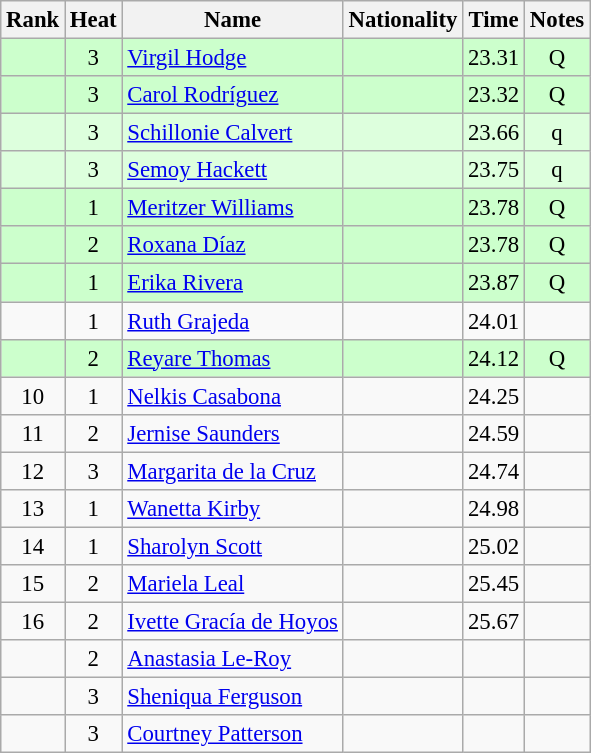<table class="wikitable sortable" style="text-align:center; font-size:95%">
<tr>
<th>Rank</th>
<th>Heat</th>
<th>Name</th>
<th>Nationality</th>
<th>Time</th>
<th>Notes</th>
</tr>
<tr bgcolor=ccffcc>
<td></td>
<td>3</td>
<td align=left><a href='#'>Virgil Hodge</a></td>
<td align=left></td>
<td>23.31</td>
<td>Q</td>
</tr>
<tr bgcolor=ccffcc>
<td></td>
<td>3</td>
<td align=left><a href='#'>Carol Rodríguez</a></td>
<td align=left></td>
<td>23.32</td>
<td>Q</td>
</tr>
<tr bgcolor=ddffdd>
<td></td>
<td>3</td>
<td align=left><a href='#'>Schillonie Calvert</a></td>
<td align=left></td>
<td>23.66</td>
<td>q</td>
</tr>
<tr bgcolor=ddffdd>
<td></td>
<td>3</td>
<td align=left><a href='#'>Semoy Hackett</a></td>
<td align=left></td>
<td>23.75</td>
<td>q</td>
</tr>
<tr bgcolor=ccffcc>
<td></td>
<td>1</td>
<td align=left><a href='#'>Meritzer Williams</a></td>
<td align=left></td>
<td>23.78</td>
<td>Q</td>
</tr>
<tr bgcolor=ccffcc>
<td></td>
<td>2</td>
<td align=left><a href='#'>Roxana Díaz</a></td>
<td align=left></td>
<td>23.78</td>
<td>Q</td>
</tr>
<tr bgcolor=ccffcc>
<td></td>
<td>1</td>
<td align=left><a href='#'>Erika Rivera</a></td>
<td align=left></td>
<td>23.87</td>
<td>Q</td>
</tr>
<tr>
<td></td>
<td>1</td>
<td align=left><a href='#'>Ruth Grajeda</a></td>
<td align=left></td>
<td>24.01</td>
<td></td>
</tr>
<tr bgcolor=ccffcc>
<td></td>
<td>2</td>
<td align=left><a href='#'>Reyare Thomas</a></td>
<td align=left></td>
<td>24.12</td>
<td>Q</td>
</tr>
<tr>
<td>10</td>
<td>1</td>
<td align=left><a href='#'>Nelkis Casabona</a></td>
<td align=left></td>
<td>24.25</td>
<td></td>
</tr>
<tr>
<td>11</td>
<td>2</td>
<td align=left><a href='#'>Jernise Saunders</a></td>
<td align=left></td>
<td>24.59</td>
<td></td>
</tr>
<tr>
<td>12</td>
<td>3</td>
<td align=left><a href='#'>Margarita de la Cruz</a></td>
<td align=left></td>
<td>24.74</td>
<td></td>
</tr>
<tr>
<td>13</td>
<td>1</td>
<td align=left><a href='#'>Wanetta Kirby</a></td>
<td align=left></td>
<td>24.98</td>
<td></td>
</tr>
<tr>
<td>14</td>
<td>1</td>
<td align=left><a href='#'>Sharolyn Scott</a></td>
<td align=left></td>
<td>25.02</td>
<td></td>
</tr>
<tr>
<td>15</td>
<td>2</td>
<td align=left><a href='#'>Mariela Leal</a></td>
<td align=left></td>
<td>25.45</td>
<td></td>
</tr>
<tr>
<td>16</td>
<td>2</td>
<td align=left><a href='#'>Ivette Gracía de Hoyos</a></td>
<td align=left></td>
<td>25.67</td>
<td></td>
</tr>
<tr>
<td></td>
<td>2</td>
<td align=left><a href='#'>Anastasia Le-Roy</a></td>
<td align=left></td>
<td></td>
<td></td>
</tr>
<tr>
<td></td>
<td>3</td>
<td align=left><a href='#'>Sheniqua Ferguson</a></td>
<td align=left></td>
<td></td>
<td></td>
</tr>
<tr>
<td></td>
<td>3</td>
<td align=left><a href='#'>Courtney Patterson</a></td>
<td align=left></td>
<td></td>
<td></td>
</tr>
</table>
